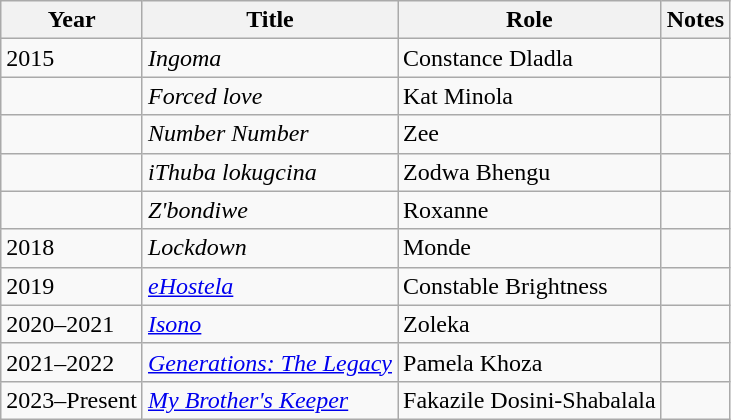<table class ="wikitable sortable">
<tr>
<th>Year</th>
<th>Title</th>
<th>Role</th>
<th>Notes</th>
</tr>
<tr>
<td>2015</td>
<td><em>Ingoma</em></td>
<td>Constance Dladla</td>
<td></td>
</tr>
<tr>
<td></td>
<td><em>Forced love</em></td>
<td>Kat Minola</td>
<td></td>
</tr>
<tr>
<td></td>
<td><em>Number Number</em></td>
<td>Zee</td>
<td></td>
</tr>
<tr>
<td></td>
<td><em>iThuba lokugcina</em></td>
<td>Zodwa Bhengu</td>
<td></td>
</tr>
<tr>
<td></td>
<td><em>Z'bondiwe</em></td>
<td>Roxanne</td>
<td></td>
</tr>
<tr>
<td>2018</td>
<td><em>Lockdown</em></td>
<td>Monde</td>
<td></td>
</tr>
<tr>
<td>2019</td>
<td><em><a href='#'>eHostela</a></em></td>
<td>Constable Brightness</td>
<td></td>
</tr>
<tr>
<td>2020–2021</td>
<td><em><a href='#'>Isono</a></em></td>
<td>Zoleka</td>
<td></td>
</tr>
<tr>
<td>2021–2022</td>
<td><em><a href='#'>Generations: The Legacy</a></em></td>
<td>Pamela Khoza</td>
<td></td>
</tr>
<tr>
<td>2023–Present</td>
<td><em><a href='#'>My Brother's Keeper</a></em></td>
<td>Fakazile Dosini-Shabalala</td>
<td></td>
</tr>
</table>
